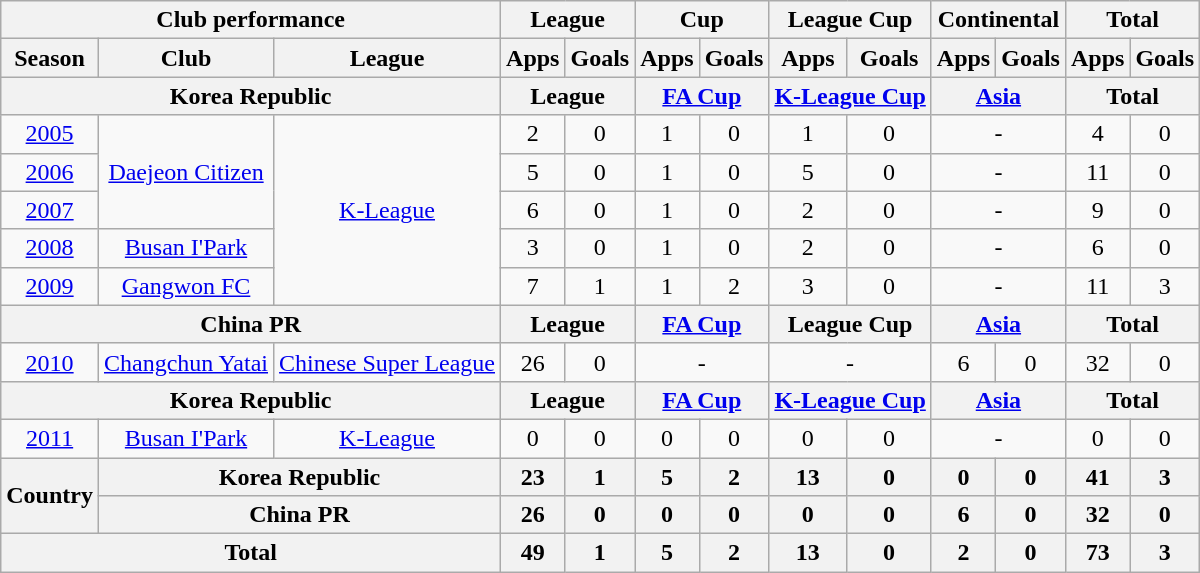<table class="wikitable" style="text-align:center;">
<tr>
<th colspan=3>Club performance</th>
<th colspan=2>League</th>
<th colspan=2>Cup</th>
<th colspan=2>League Cup</th>
<th colspan=2>Continental</th>
<th colspan=2>Total</th>
</tr>
<tr>
<th>Season</th>
<th>Club</th>
<th>League</th>
<th>Apps</th>
<th>Goals</th>
<th>Apps</th>
<th>Goals</th>
<th>Apps</th>
<th>Goals</th>
<th>Apps</th>
<th>Goals</th>
<th>Apps</th>
<th>Goals</th>
</tr>
<tr>
<th colspan=3>Korea Republic</th>
<th colspan=2>League</th>
<th colspan=2><a href='#'>FA Cup</a></th>
<th colspan=2><a href='#'>K-League Cup</a></th>
<th colspan=2><a href='#'>Asia</a></th>
<th colspan=2>Total</th>
</tr>
<tr>
<td><a href='#'>2005</a></td>
<td rowspan=3><a href='#'>Daejeon Citizen</a></td>
<td rowspan=5><a href='#'>K-League</a></td>
<td>2</td>
<td>0</td>
<td>1</td>
<td>0</td>
<td>1</td>
<td>0</td>
<td colspan="2">-</td>
<td>4</td>
<td>0</td>
</tr>
<tr>
<td><a href='#'>2006</a></td>
<td>5</td>
<td>0</td>
<td>1</td>
<td>0</td>
<td>5</td>
<td>0</td>
<td colspan="2">-</td>
<td>11</td>
<td>0</td>
</tr>
<tr>
<td><a href='#'>2007</a></td>
<td>6</td>
<td>0</td>
<td>1</td>
<td>0</td>
<td>2</td>
<td>0</td>
<td colspan="2">-</td>
<td>9</td>
<td>0</td>
</tr>
<tr>
<td><a href='#'>2008</a></td>
<td rowspan=1><a href='#'>Busan I'Park</a></td>
<td>3</td>
<td>0</td>
<td>1</td>
<td>0</td>
<td>2</td>
<td>0</td>
<td colspan="2">-</td>
<td>6</td>
<td>0</td>
</tr>
<tr>
<td><a href='#'>2009</a></td>
<td rowspan=1><a href='#'>Gangwon FC</a></td>
<td>7</td>
<td>1</td>
<td>1</td>
<td>2</td>
<td>3</td>
<td>0</td>
<td colspan="2">-</td>
<td>11</td>
<td>3</td>
</tr>
<tr>
<th colspan=3>China PR</th>
<th colspan=2>League</th>
<th colspan=2><a href='#'>FA Cup</a></th>
<th colspan=2>League Cup</th>
<th colspan=2><a href='#'>Asia</a></th>
<th colspan=2>Total</th>
</tr>
<tr>
<td><a href='#'>2010</a></td>
<td rowspan=1><a href='#'>Changchun Yatai</a></td>
<td rowspan=1><a href='#'>Chinese Super League</a></td>
<td>26</td>
<td>0</td>
<td colspan="2">-</td>
<td colspan="2">-</td>
<td>6</td>
<td>0</td>
<td>32</td>
<td>0</td>
</tr>
<tr>
<th colspan=3>Korea Republic</th>
<th colspan=2>League</th>
<th colspan=2><a href='#'>FA Cup</a></th>
<th colspan=2><a href='#'>K-League Cup</a></th>
<th colspan=2><a href='#'>Asia</a></th>
<th colspan=2>Total</th>
</tr>
<tr>
<td><a href='#'>2011</a></td>
<td rowspan=1><a href='#'>Busan I'Park</a></td>
<td rowspan=1><a href='#'>K-League</a></td>
<td>0</td>
<td>0</td>
<td>0</td>
<td>0</td>
<td>0</td>
<td>0</td>
<td colspan="2">-</td>
<td>0</td>
<td>0</td>
</tr>
<tr>
<th rowspan=2>Country</th>
<th colspan=2>Korea Republic</th>
<th>23</th>
<th>1</th>
<th>5</th>
<th>2</th>
<th>13</th>
<th>0</th>
<th>0</th>
<th>0</th>
<th>41</th>
<th>3</th>
</tr>
<tr>
<th colspan=2>China PR</th>
<th>26</th>
<th>0</th>
<th>0</th>
<th>0</th>
<th>0</th>
<th>0</th>
<th>6</th>
<th>0</th>
<th>32</th>
<th>0</th>
</tr>
<tr>
<th colspan=3>Total</th>
<th>49</th>
<th>1</th>
<th>5</th>
<th>2</th>
<th>13</th>
<th>0</th>
<th>2</th>
<th>0</th>
<th>73</th>
<th>3</th>
</tr>
</table>
